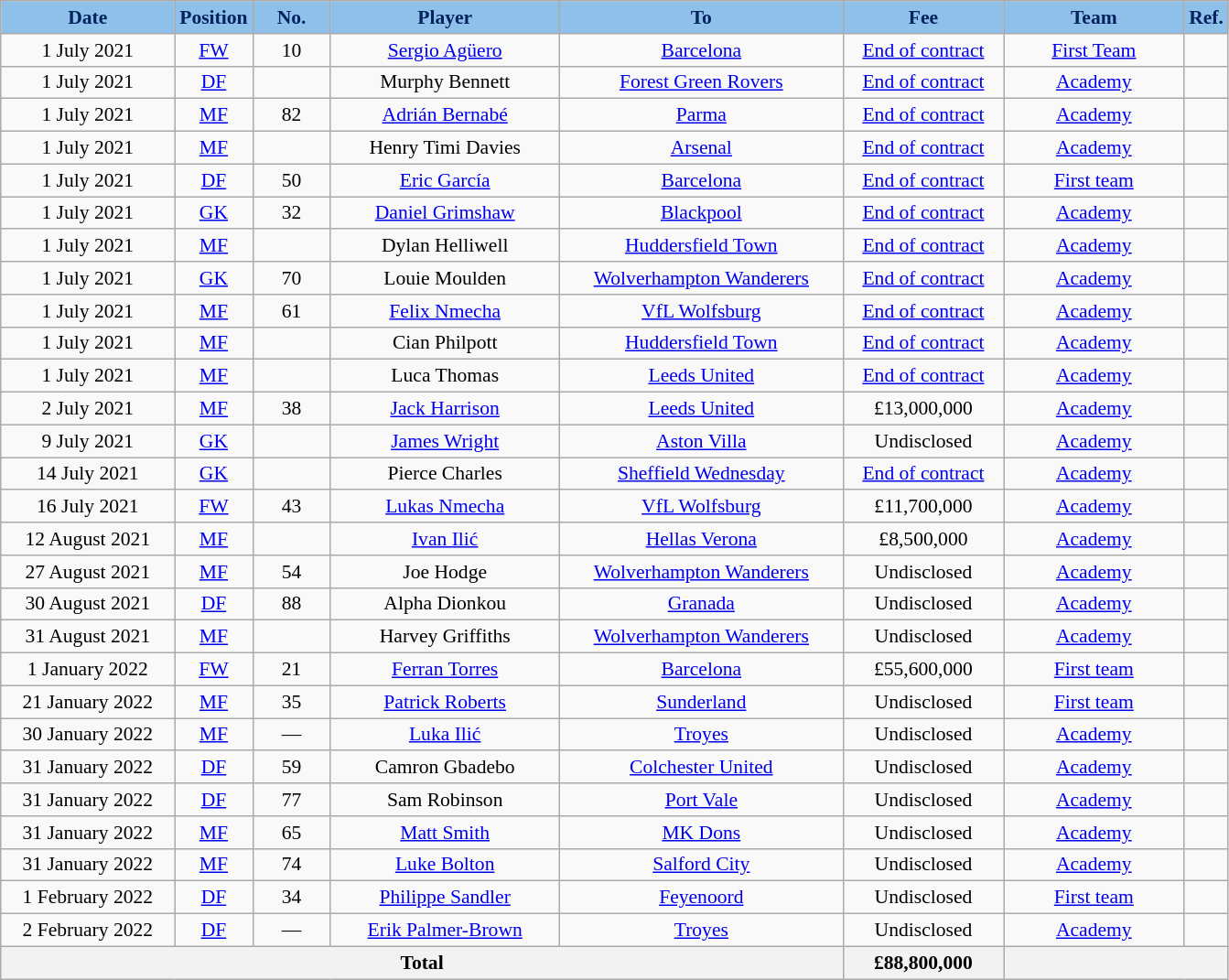<table class="wikitable" style="text-align:center; font-size:90%; ">
<tr>
<th style="background:#8FC0E9; color:#022360; width:120px;">Date</th>
<th style="background:#8FC0E9; color:#022360; width:50px;">Position</th>
<th style="background:#8FC0E9; color:#022360; width:50px;">No.</th>
<th style="background:#8FC0E9; color:#022360; width:160px;">Player</th>
<th style="background:#8FC0E9; color:#022360; width:200px;">To</th>
<th style="background:#8FC0E9; color:#022360; width:110px;">Fee</th>
<th style="background:#8FC0E9; color:#022360; width:125px;">Team</th>
<th style="background:#8FC0E9; color:#022360; width:25px;">Ref.</th>
</tr>
<tr>
<td>1 July 2021</td>
<td><a href='#'>FW</a></td>
<td>10</td>
<td> <a href='#'>Sergio Agüero</a></td>
<td> <a href='#'>Barcelona</a></td>
<td><a href='#'>End of contract</a></td>
<td><a href='#'>First Team</a></td>
<td></td>
</tr>
<tr>
<td>1 July 2021</td>
<td><a href='#'>DF</a></td>
<td></td>
<td> Murphy Bennett</td>
<td><a href='#'>Forest Green Rovers</a></td>
<td><a href='#'>End of contract</a></td>
<td><a href='#'>Academy</a></td>
<td></td>
</tr>
<tr>
<td>1 July 2021</td>
<td><a href='#'>MF</a></td>
<td>82</td>
<td> <a href='#'>Adrián Bernabé</a></td>
<td> <a href='#'>Parma</a></td>
<td><a href='#'>End of contract</a></td>
<td><a href='#'>Academy</a></td>
<td></td>
</tr>
<tr>
<td>1 July 2021</td>
<td><a href='#'>MF</a></td>
<td></td>
<td> Henry Timi Davies</td>
<td><a href='#'>Arsenal</a></td>
<td><a href='#'>End of contract</a></td>
<td><a href='#'>Academy</a></td>
<td></td>
</tr>
<tr>
<td>1 July 2021</td>
<td><a href='#'>DF</a></td>
<td>50</td>
<td> <a href='#'>Eric García</a></td>
<td> <a href='#'>Barcelona</a></td>
<td><a href='#'>End of contract</a></td>
<td><a href='#'>First team</a></td>
<td></td>
</tr>
<tr>
<td>1 July 2021</td>
<td><a href='#'>GK</a></td>
<td>32</td>
<td> <a href='#'>Daniel Grimshaw</a></td>
<td><a href='#'>Blackpool</a></td>
<td><a href='#'>End of contract</a></td>
<td><a href='#'>Academy</a></td>
<td></td>
</tr>
<tr>
<td>1 July 2021</td>
<td><a href='#'>MF</a></td>
<td></td>
<td> Dylan Helliwell</td>
<td><a href='#'>Huddersfield Town</a></td>
<td><a href='#'>End of contract</a></td>
<td><a href='#'>Academy</a></td>
<td></td>
</tr>
<tr>
<td>1 July 2021</td>
<td><a href='#'>GK</a></td>
<td>70</td>
<td> Louie Moulden</td>
<td><a href='#'>Wolverhampton Wanderers</a></td>
<td><a href='#'>End of contract</a></td>
<td><a href='#'>Academy</a></td>
<td></td>
</tr>
<tr>
<td>1 July 2021</td>
<td><a href='#'>MF</a></td>
<td>61</td>
<td> <a href='#'>Felix Nmecha</a></td>
<td> <a href='#'>VfL Wolfsburg</a></td>
<td><a href='#'>End of contract</a></td>
<td><a href='#'>Academy</a></td>
<td></td>
</tr>
<tr>
<td>1 July 2021</td>
<td><a href='#'>MF</a></td>
<td></td>
<td> Cian Philpott</td>
<td><a href='#'>Huddersfield Town</a></td>
<td><a href='#'>End of contract</a></td>
<td><a href='#'>Academy</a></td>
<td></td>
</tr>
<tr>
<td>1 July 2021</td>
<td><a href='#'>MF</a></td>
<td></td>
<td> Luca Thomas</td>
<td><a href='#'>Leeds United</a></td>
<td><a href='#'>End of contract</a></td>
<td><a href='#'>Academy</a></td>
<td></td>
</tr>
<tr>
<td>2 July 2021</td>
<td><a href='#'>MF</a></td>
<td>38</td>
<td> <a href='#'>Jack Harrison</a></td>
<td><a href='#'>Leeds United</a></td>
<td>£13,000,000</td>
<td><a href='#'>Academy</a></td>
<td></td>
</tr>
<tr>
<td>9 July 2021</td>
<td><a href='#'>GK</a></td>
<td></td>
<td> <a href='#'>James Wright</a></td>
<td><a href='#'>Aston Villa</a></td>
<td>Undisclosed</td>
<td><a href='#'>Academy</a></td>
<td></td>
</tr>
<tr>
<td>14 July 2021</td>
<td><a href='#'>GK</a></td>
<td></td>
<td> Pierce Charles</td>
<td><a href='#'>Sheffield Wednesday</a></td>
<td><a href='#'>End of contract</a></td>
<td><a href='#'>Academy</a></td>
<td></td>
</tr>
<tr>
<td>16 July 2021</td>
<td><a href='#'>FW</a></td>
<td>43</td>
<td> <a href='#'>Lukas Nmecha</a></td>
<td> <a href='#'>VfL Wolfsburg</a></td>
<td>£11,700,000</td>
<td><a href='#'>Academy</a></td>
<td></td>
</tr>
<tr>
<td>12 August 2021</td>
<td><a href='#'>MF</a></td>
<td></td>
<td> <a href='#'>Ivan Ilić</a></td>
<td> <a href='#'>Hellas Verona</a></td>
<td>£8,500,000</td>
<td><a href='#'>Academy</a></td>
<td></td>
</tr>
<tr>
<td>27 August 2021</td>
<td><a href='#'>MF</a></td>
<td>54</td>
<td> Joe Hodge</td>
<td><a href='#'>Wolverhampton Wanderers</a></td>
<td>Undisclosed</td>
<td><a href='#'>Academy</a></td>
<td></td>
</tr>
<tr>
<td>30 August 2021</td>
<td><a href='#'>DF</a></td>
<td>88</td>
<td> Alpha Dionkou</td>
<td> <a href='#'>Granada</a></td>
<td>Undisclosed</td>
<td><a href='#'>Academy</a></td>
<td></td>
</tr>
<tr>
<td>31 August 2021</td>
<td><a href='#'>MF</a></td>
<td></td>
<td> Harvey Griffiths</td>
<td><a href='#'>Wolverhampton Wanderers</a></td>
<td>Undisclosed</td>
<td><a href='#'>Academy</a></td>
<td></td>
</tr>
<tr>
<td>1 January 2022</td>
<td><a href='#'>FW</a></td>
<td>21</td>
<td> <a href='#'>Ferran Torres</a></td>
<td> <a href='#'>Barcelona</a></td>
<td>£55,600,000</td>
<td><a href='#'>First team</a></td>
<td></td>
</tr>
<tr>
<td>21 January 2022</td>
<td><a href='#'>MF</a></td>
<td>35</td>
<td> <a href='#'>Patrick Roberts</a></td>
<td><a href='#'>Sunderland</a></td>
<td>Undisclosed</td>
<td><a href='#'>First team</a></td>
<td></td>
</tr>
<tr>
<td>30 January 2022</td>
<td><a href='#'>MF</a></td>
<td>—</td>
<td> <a href='#'>Luka Ilić</a></td>
<td> <a href='#'>Troyes</a></td>
<td>Undisclosed</td>
<td><a href='#'>Academy</a></td>
<td></td>
</tr>
<tr>
<td>31 January 2022</td>
<td><a href='#'>DF</a></td>
<td>59</td>
<td> Camron Gbadebo</td>
<td><a href='#'>Colchester United</a></td>
<td>Undisclosed</td>
<td><a href='#'>Academy</a></td>
<td></td>
</tr>
<tr>
<td>31 January 2022</td>
<td><a href='#'>DF</a></td>
<td>77</td>
<td> Sam Robinson</td>
<td><a href='#'>Port Vale</a></td>
<td>Undisclosed</td>
<td><a href='#'>Academy</a></td>
<td></td>
</tr>
<tr>
<td>31 January 2022</td>
<td><a href='#'>MF</a></td>
<td>65</td>
<td> <a href='#'>Matt Smith</a></td>
<td><a href='#'>MK Dons</a></td>
<td>Undisclosed</td>
<td><a href='#'>Academy</a></td>
<td></td>
</tr>
<tr>
<td>31 January 2022</td>
<td><a href='#'>MF</a></td>
<td>74</td>
<td> <a href='#'>Luke Bolton</a></td>
<td><a href='#'>Salford City</a></td>
<td>Undisclosed</td>
<td><a href='#'>Academy</a></td>
<td></td>
</tr>
<tr>
<td>1 February 2022</td>
<td><a href='#'>DF</a></td>
<td>34</td>
<td> <a href='#'>Philippe Sandler</a></td>
<td> <a href='#'>Feyenoord</a></td>
<td>Undisclosed</td>
<td><a href='#'>First team</a></td>
<td></td>
</tr>
<tr>
<td>2 February 2022</td>
<td><a href='#'>DF</a></td>
<td>—</td>
<td> <a href='#'>Erik Palmer-Brown</a></td>
<td> <a href='#'>Troyes</a></td>
<td>Undisclosed</td>
<td><a href='#'>Academy</a></td>
<td></td>
</tr>
<tr>
<th colspan="5">Total</th>
<th colspan="1">£88,800,000</th>
<th colspan="2"></th>
</tr>
</table>
